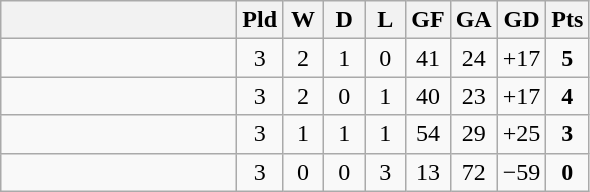<table class="wikitable" style="text-align:center;">
<tr>
<th width=150></th>
<th width=20>Pld</th>
<th width=20>W</th>
<th width=20>D</th>
<th width=20>L</th>
<th width=20>GF</th>
<th width=20>GA</th>
<th width=20>GD</th>
<th width=20>Pts</th>
</tr>
<tr>
<td align="left"></td>
<td>3</td>
<td>2</td>
<td>1</td>
<td>0</td>
<td>41</td>
<td>24</td>
<td>+17</td>
<td><strong>5</strong></td>
</tr>
<tr>
<td align="left"></td>
<td>3</td>
<td>2</td>
<td>0</td>
<td>1</td>
<td>40</td>
<td>23</td>
<td>+17</td>
<td><strong>4</strong></td>
</tr>
<tr>
<td align="left"></td>
<td>3</td>
<td>1</td>
<td>1</td>
<td>1</td>
<td>54</td>
<td>29</td>
<td>+25</td>
<td><strong>3</strong></td>
</tr>
<tr>
<td align="left"></td>
<td>3</td>
<td>0</td>
<td>0</td>
<td>3</td>
<td>13</td>
<td>72</td>
<td>−59</td>
<td><strong>0</strong></td>
</tr>
</table>
